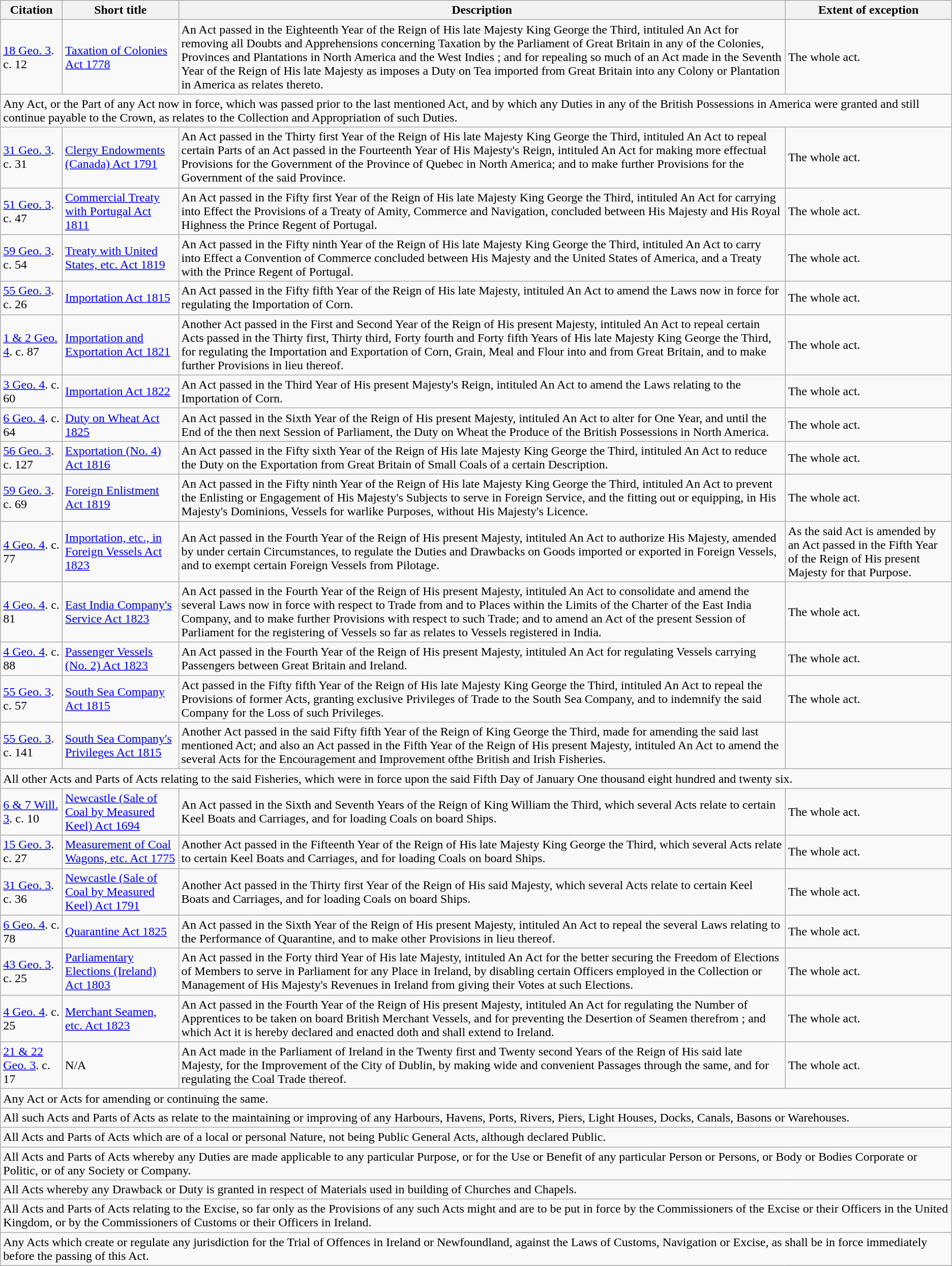<table class="wikitable">
<tr>
<th>Citation</th>
<th>Short title</th>
<th>Description</th>
<th>Extent of exception</th>
</tr>
<tr>
<td><a href='#'>18 Geo. 3</a>. c. 12</td>
<td><a href='#'>Taxation of Colonies Act 1778</a></td>
<td>An Act passed in the Eighteenth Year of the Reign of His late Majesty King George the Third, intituled An Act for removing all Doubts and Apprehensions concerning Taxation by the Parliament of Great Britain in any of the Colonies, Provinces and Plantations in North America and the West Indies ; and for repealing so much of an Act made in the Seventh Year of the Reign of His late Majesty as imposes a Duty on Tea imported from Great Britain into any Colony or Plantation in America as relates thereto.</td>
<td>The whole act.</td>
</tr>
<tr>
<td colspan="4">Any Act, or the Part of any Act now in force, which was passed prior to the last mentioned Act, and by which any Duties in any of the British Possessions in America were granted and still continue payable to the Crown, as relates to the Collection and Appropriation of such Duties.</td>
</tr>
<tr>
<td><a href='#'>31 Geo. 3</a>. c. 31</td>
<td><a href='#'>Clergy Endowments (Canada) Act 1791</a></td>
<td>An Act passed in the Thirty first Year of the Reign of His late Majesty King George the Third, intituled An Act to repeal certain Parts of an Act passed in the Fourteenth Year of His Majesty's Reign, intituled An Act for making more effectual Provisions for the Government of the Province of Quebec in North America; and to make further Provisions for the Government of the said Province.</td>
<td>The whole act.</td>
</tr>
<tr>
<td><a href='#'>51 Geo. 3</a>. c. 47</td>
<td><a href='#'>Commercial Treaty with Portugal Act 1811</a></td>
<td>An Act passed in the Fifty first Year of the Reign of His late Majesty King George the Third, intituled An Act for carrying into Effect the Provisions of a Treaty of Amity, Commerce and Navigation, concluded between His Majesty and His Royal Highness the Prince Regent of Portugal.</td>
<td>The whole act.</td>
</tr>
<tr>
<td><a href='#'>59 Geo. 3</a>. c. 54</td>
<td><a href='#'>Treaty with United States, etc. Act 1819</a></td>
<td>An Act passed in the Fifty ninth Year of the Reign of His late Majesty King George the Third, intituled An Act to carry into Effect a Convention of Commerce concluded between His Majesty and the United States of America, and a Treaty with the Prince Regent of Portugal.</td>
<td>The whole act.</td>
</tr>
<tr>
<td><a href='#'>55 Geo. 3</a>. c. 26</td>
<td><a href='#'>Importation Act 1815</a></td>
<td>An Act passed in the Fifty fifth Year of the Reign of His late Majesty, intituled An Act to amend the Laws now in force for regulating the Importation of Corn.</td>
<td>The whole act.</td>
</tr>
<tr>
<td><a href='#'>1 & 2 Geo. 4</a>. c. 87</td>
<td><a href='#'>Importation and Exportation Act 1821</a></td>
<td>Another Act passed in the First and Second Year of the Reign of His present Majesty, intituled An Act to repeal certain Acts passed in the Thirty first, Thirty third, Forty fourth and Forty fifth Years of His late Majesty King George the Third, for regulating the Importation and Exportation of Corn, Grain, Meal and Flour into and from Great Britain, and to make further Provisions in lieu thereof.</td>
<td>The whole act.</td>
</tr>
<tr>
<td><a href='#'>3 Geo. 4</a>. c. 60</td>
<td><a href='#'>Importation Act 1822</a></td>
<td>An Act passed in the Third Year of His present Majesty's Reign, intituled An Act to amend the Laws relating to the Importation of Corn.</td>
<td>The whole act.</td>
</tr>
<tr>
<td><a href='#'>6 Geo. 4</a>. c. 64</td>
<td><a href='#'>Duty on Wheat Act 1825</a></td>
<td>An Act passed in the Sixth Year of the Reign of His present Majesty, intituled An Act to alter for One Year, and until the End of the then next Session of Parliament, the Duty on Wheat the Produce of the British Possessions in North America.</td>
<td>The whole act.</td>
</tr>
<tr>
<td><a href='#'>56 Geo. 3</a>. c. 127</td>
<td><a href='#'>Exportation (No. 4) Act 1816</a></td>
<td>An Act passed in the Fifty sixth Year of the Reign of His late Majesty King George the Third, intituled An Act to reduce the Duty on the Exportation from Great Britain of Small Coals of a certain Description.</td>
<td>The whole act.</td>
</tr>
<tr>
<td><a href='#'>59 Geo. 3</a>. c. 69</td>
<td><a href='#'>Foreign Enlistment Act 1819</a></td>
<td>An Act passed in the Fifty ninth Year of the Reign of His late Majesty King George the Third, intituled An Act to prevent the Enlisting or Engagement of His Majesty's Subjects to serve in Foreign Service, and the fitting out or equipping, in His Majesty's Dominions, Vessels for warlike Purposes, without His Majesty's Licence.</td>
<td>The whole act.</td>
</tr>
<tr>
<td><a href='#'>4 Geo. 4</a>. c. 77</td>
<td><a href='#'>Importation, etc., in Foreign Vessels Act 1823</a></td>
<td>An Act passed in the Fourth Year of the Reign of His present Majesty, intituled An Act to authorize His Majesty, amended by under certain Circumstances, to regulate the Duties and Drawbacks on Goods imported or exported in Foreign Vessels, and to exempt certain Foreign Vessels from Pilotage.</td>
<td>As the said Act is amended by an Act passed in the Fifth Year of the Reign of His present Majesty for that Purpose.</td>
</tr>
<tr>
<td><a href='#'>4 Geo. 4</a>. c. 81</td>
<td><a href='#'>East India Company's Service Act 1823</a></td>
<td>An Act passed in the Fourth Year of the Reign of His present Majesty, intituled An Act to consolidate and amend the several Laws now in force with respect to Trade from and to Places within the Limits of the Charter of the East India Company, and to make further Provisions with respect to such Trade; and to amend an Act of the present Session of Parliament for the registering of Vessels so far as relates to Vessels registered in India.</td>
<td>The whole act.</td>
</tr>
<tr>
<td><a href='#'>4 Geo. 4</a>. c. 88</td>
<td><a href='#'>Passenger Vessels (No. 2) Act 1823</a></td>
<td>An Act passed in the Fourth Year of the Reign of His present Majesty, intituled An Act for regulating Vessels carrying Passengers between Great Britain and Ireland.</td>
<td>The whole act.</td>
</tr>
<tr>
<td><a href='#'>55 Geo. 3</a>. c. 57</td>
<td><a href='#'>South Sea Company Act 1815</a></td>
<td>Act passed in the Fifty fifth Year of the Reign of His late Majesty King George the Third, intituled An Act to repeal the Provisions of former Acts, granting exclusive Privileges of Trade to the South Sea Company, and to indemnify the said Company for the Loss of such Privileges.</td>
<td>The whole act.</td>
</tr>
<tr>
<td><a href='#'>55 Geo. 3</a>. c. 141</td>
<td><a href='#'>South Sea Company's Privileges Act 1815</a></td>
<td>Another Act passed in the said Fifty fifth Year of the Reign of King George the Third, made for amending the said last mentioned Act; and also an Act passed in the Fifth Year of the Reign of His present Majesty, intituled An Act to amend the several Acts for the Encouragement and Improvement ofthe British and Irish Fisheries.</td>
<td></td>
</tr>
<tr>
<td colspan="4">All other Acts and Parts of Acts relating to the said Fisheries, which were in force upon the said Fifth Day of January One thousand eight hundred and twenty six.</td>
</tr>
<tr>
<td><a href='#'>6 & 7 Will. 3</a>. c. 10</td>
<td><a href='#'>Newcastle (Sale of Coal by Measured Keel) Act 1694</a></td>
<td>An Act passed in the Sixth and Seventh Years of the Reign of King William the Third, which several Acts relate to certain Keel Boats and Carriages, and for loading Coals on board Ships.</td>
<td>The whole act.</td>
</tr>
<tr>
<td><a href='#'>15 Geo. 3</a>. c. 27</td>
<td><a href='#'>Measurement of Coal Wagons, etc. Act 1775</a></td>
<td>Another Act passed in the Fifteenth Year of the Reign of His late Majesty King George the Third, which several Acts relate to certain Keel Boats and Carriages, and for loading Coals on board Ships.</td>
<td>The whole act.</td>
</tr>
<tr>
<td><a href='#'>31 Geo. 3</a>. c. 36</td>
<td><a href='#'>Newcastle (Sale of Coal by Measured Keel) Act 1791</a></td>
<td>Another Act passed in the Thirty first Year of the Reign of His said Majesty, which several Acts relate to certain Keel Boats and Carriages, and for loading Coals on board Ships.</td>
<td>The whole act.</td>
</tr>
<tr>
<td><a href='#'>6 Geo. 4</a>. c. 78</td>
<td><a href='#'>Quarantine Act 1825</a></td>
<td>An Act passed in the Sixth Year  of the Reign of His present Majesty, intituled An Act to repeal the several Laws relating to the Performance of Quarantine, and to make other Provisions in lieu thereof.</td>
<td>The whole act.</td>
</tr>
<tr>
<td><a href='#'>43 Geo. 3</a>. c. 25</td>
<td><a href='#'>Parliamentary Elections (Ireland) Act 1803</a></td>
<td>An Act passed in the Forty third Year of His late Majesty, intituled An Act for the better securing the Freedom of Elections of Members to serve in Parliament for any Place in Ireland, by disabling certain Officers employed in the Collection or Management of His Majesty's Revenues in Ireland from giving their Votes at such Elections.</td>
<td>The whole act.</td>
</tr>
<tr>
<td><a href='#'>4 Geo. 4</a>. c. 25</td>
<td><a href='#'>Merchant Seamen, etc. Act 1823</a></td>
<td>An Act passed in the Fourth Year of the Reign of His present Majesty, intituled An Act for regulating the Number of Apprentices to be taken on board British Merchant Vessels, and for preventing the Desertion of Seamen therefrom ; and which Act it is hereby declared and enacted doth and shall extend to Ireland.</td>
<td>The whole act.</td>
</tr>
<tr>
<td><a href='#'>21 & 22 Geo. 3</a>. c. 17</td>
<td>N/A</td>
<td>An Act made in the Parliament of Ireland in the Twenty first and Twenty second Years of the Reign of His said late Majesty, for the Improvement of the City of Dublin, by making wide and convenient Passages through the same, and for regulating the Coal Trade thereof.</td>
<td>The whole act.</td>
</tr>
<tr>
<td colspan="4">Any Act or Acts for amending or continuing the same.</td>
</tr>
<tr>
<td colspan="4">All such Acts and Parts of Acts as relate to the maintaining or improving of any Harbours, Havens, Ports, Rivers, Piers, Light Houses, Docks, Canals, Basons or Warehouses.</td>
</tr>
<tr>
<td colspan="4">All Acts and Parts of Acts which are of a local or personal Nature, not being Public General Acts, although declared Public.</td>
</tr>
<tr>
<td colspan="4">All Acts and Parts of Acts whereby any Duties are made applicable to any particular Purpose, or for the Use or Benefit of any particular Person or Persons, or Body or Bodies Corporate or Politic, or of any Society or Company.</td>
</tr>
<tr>
<td colspan="4">All Acts whereby any Drawback or Duty is granted in respect of Materials used in building of Churches and Chapels.</td>
</tr>
<tr>
<td colspan="4">All Acts and Parts of Acts relating to the Excise, so far only as the Provisions of any such Acts might and are to be put in force by the Commissioners of the Excise or their Officers in the United Kingdom, or by the Commissioners of Customs or their Officers in Ireland.</td>
</tr>
<tr>
<td colspan="4">Any Acts which create or regulate any jurisdiction for the Trial of Offences in Ireland or Newfoundland, against the Laws of Customs, Navigation or Excise, as shall be in force immediately before the passing of this Act.</td>
</tr>
</table>
